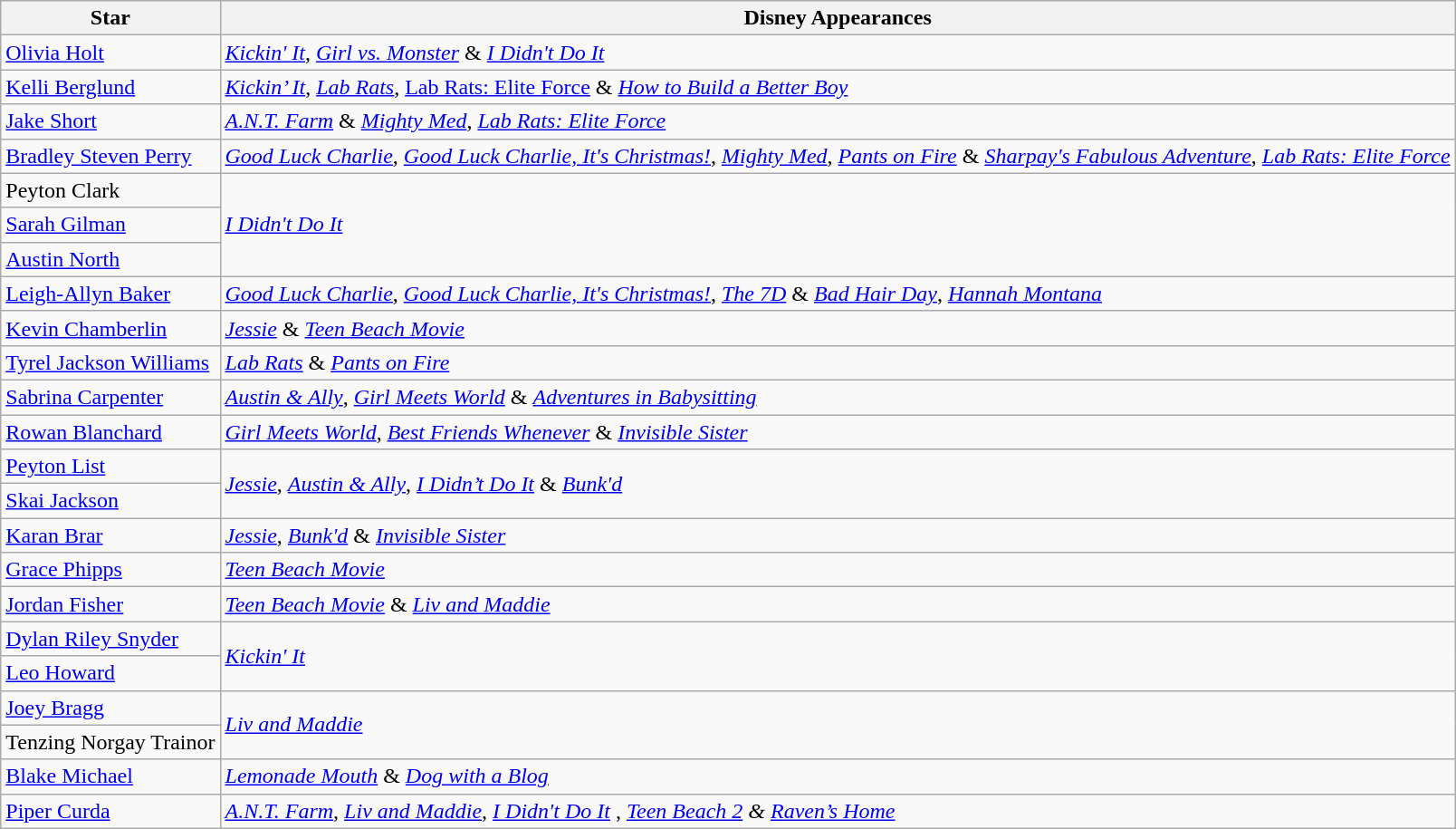<table class="wikitable">
<tr>
<th>Star</th>
<th>Disney Appearances</th>
</tr>
<tr>
<td><a href='#'>Olivia Holt</a></td>
<td><em><a href='#'>Kickin' It</a></em>, <em><a href='#'>Girl vs. Monster</a></em> & <em><a href='#'>I Didn't Do It</a></em></td>
</tr>
<tr>
<td><a href='#'>Kelli Berglund</a></td>
<td><em><a href='#'>Kickin’ It</a></em>, <em><a href='#'>Lab Rats</a></em>, <a href='#'>Lab Rats: Elite Force</a> & <em><a href='#'>How to Build a Better Boy</a></em></td>
</tr>
<tr>
<td><a href='#'>Jake Short</a></td>
<td><em><a href='#'>A.N.T. Farm</a></em> & <em><a href='#'>Mighty Med</a></em>, <em><a href='#'>Lab Rats: Elite Force</a></em></td>
</tr>
<tr>
<td><a href='#'>Bradley Steven Perry</a></td>
<td><em><a href='#'>Good Luck Charlie</a></em>, <em><a href='#'>Good Luck Charlie, It's Christmas!</a></em>, <em><a href='#'>Mighty Med</a></em>, <em><a href='#'>Pants on Fire</a></em> & <em><a href='#'>Sharpay's Fabulous Adventure</a></em>, <em><a href='#'>Lab Rats: Elite Force</a></em></td>
</tr>
<tr>
<td>Peyton Clark</td>
<td rowspan=3><em><a href='#'>I Didn't Do It</a></em></td>
</tr>
<tr>
<td><a href='#'>Sarah Gilman</a></td>
</tr>
<tr>
<td><a href='#'>Austin North</a></td>
</tr>
<tr>
<td><a href='#'>Leigh-Allyn Baker</a></td>
<td><em><a href='#'>Good Luck Charlie</a></em>, <em><a href='#'>Good Luck Charlie, It's Christmas!</a></em>, <em><a href='#'>The 7D</a></em> & <em><a href='#'>Bad Hair Day</a></em>, <em><a href='#'>Hannah Montana</a></em></td>
</tr>
<tr>
<td><a href='#'>Kevin Chamberlin</a></td>
<td><em><a href='#'>Jessie</a></em> & <em><a href='#'>Teen Beach Movie</a></em></td>
</tr>
<tr>
<td><a href='#'>Tyrel Jackson Williams</a></td>
<td><em><a href='#'>Lab Rats</a></em> & <em><a href='#'>Pants on Fire</a></em></td>
</tr>
<tr>
<td><a href='#'>Sabrina Carpenter</a></td>
<td><em><a href='#'>Austin & Ally</a></em>, <em><a href='#'>Girl Meets World</a></em> & <em><a href='#'>Adventures in Babysitting</a></em></td>
</tr>
<tr>
<td><a href='#'>Rowan Blanchard</a></td>
<td><em><a href='#'>Girl Meets World</a></em>, <em><a href='#'>Best Friends Whenever</a></em> & <em><a href='#'>Invisible Sister</a></em></td>
</tr>
<tr>
<td><a href='#'>Peyton List</a></td>
<td rowspan="2"><em><a href='#'>Jessie</a></em>, <em><a href='#'>Austin & Ally</a></em>, <em><a href='#'>I Didn’t Do It</a></em> & <em><a href='#'>Bunk'd</a></em></td>
</tr>
<tr>
<td><a href='#'>Skai Jackson</a></td>
</tr>
<tr>
<td><a href='#'>Karan Brar</a></td>
<td><em><a href='#'>Jessie</a></em>, <em><a href='#'>Bunk'd</a></em> & <em><a href='#'>Invisible Sister</a></em></td>
</tr>
<tr>
<td><a href='#'>Grace Phipps</a></td>
<td><em><a href='#'>Teen Beach Movie</a></em></td>
</tr>
<tr>
<td><a href='#'>Jordan Fisher</a></td>
<td><em><a href='#'>Teen Beach Movie</a></em>  & <em><a href='#'>Liv and Maddie</a></em></td>
</tr>
<tr>
<td><a href='#'>Dylan Riley Snyder</a></td>
<td rowspan=2><em><a href='#'>Kickin' It</a></em></td>
</tr>
<tr>
<td><a href='#'>Leo Howard</a></td>
</tr>
<tr>
<td><a href='#'>Joey Bragg</a></td>
<td rowspan="2"><em><a href='#'>Liv and Maddie</a></em></td>
</tr>
<tr>
<td>Tenzing Norgay Trainor</td>
</tr>
<tr>
<td><a href='#'>Blake Michael</a></td>
<td><em><a href='#'>Lemonade Mouth</a></em> & <em><a href='#'>Dog with a Blog</a></em></td>
</tr>
<tr>
<td><a href='#'>Piper Curda</a></td>
<td><em><a href='#'>A.N.T. Farm</a>, <a href='#'>Liv and Maddie</a>, <a href='#'>I Didn't Do It</a> </em>, <em><a href='#'>Teen Beach 2</a> & <a href='#'>Raven’s Home</a></td>
</tr>
</table>
